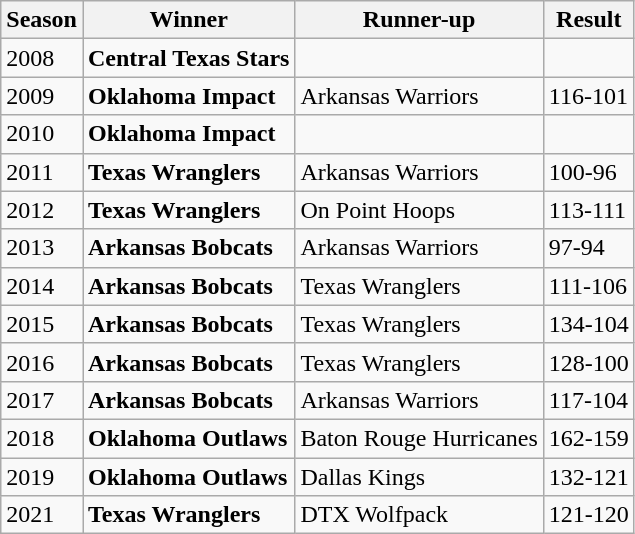<table class="wikitable">
<tr>
<th>Season</th>
<th>Winner</th>
<th>Runner-up</th>
<th>Result</th>
</tr>
<tr>
<td>2008</td>
<td><strong>Central Texas Stars</strong></td>
<td></td>
<td></td>
</tr>
<tr>
<td>2009</td>
<td><strong>Oklahoma Impact</strong></td>
<td>Arkansas Warriors</td>
<td>116-101</td>
</tr>
<tr>
<td>2010</td>
<td><strong>Oklahoma Impact</strong></td>
<td></td>
<td></td>
</tr>
<tr>
<td>2011</td>
<td><strong>Texas Wranglers</strong></td>
<td>Arkansas Warriors</td>
<td>100-96</td>
</tr>
<tr>
<td>2012</td>
<td><strong>Texas Wranglers</strong></td>
<td>On Point Hoops</td>
<td>113-111</td>
</tr>
<tr>
<td>2013</td>
<td><strong>Arkansas Bobcats</strong></td>
<td>Arkansas Warriors</td>
<td>97-94</td>
</tr>
<tr>
<td>2014</td>
<td><strong>Arkansas Bobcats</strong></td>
<td>Texas Wranglers</td>
<td>111-106</td>
</tr>
<tr>
<td>2015</td>
<td><strong>Arkansas Bobcats</strong></td>
<td>Texas Wranglers</td>
<td>134-104</td>
</tr>
<tr>
<td>2016</td>
<td><strong>Arkansas Bobcats</strong></td>
<td>Texas Wranglers</td>
<td>128-100</td>
</tr>
<tr>
<td>2017</td>
<td><strong>Arkansas Bobcats</strong></td>
<td>Arkansas Warriors</td>
<td>117-104</td>
</tr>
<tr>
<td>2018</td>
<td><strong>Oklahoma Outlaws</strong></td>
<td>Baton Rouge Hurricanes</td>
<td>162-159</td>
</tr>
<tr>
<td>2019</td>
<td><strong>Oklahoma Outlaws</strong></td>
<td>Dallas Kings</td>
<td>132-121</td>
</tr>
<tr>
<td>2021</td>
<td><strong>Texas Wranglers</strong></td>
<td>DTX Wolfpack</td>
<td>121-120</td>
</tr>
</table>
